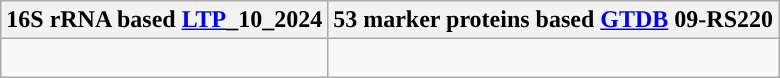<table class="wikitable">
<tr>
<th colspan=1>16S rRNA based <a href='#'>LTP</a>_10_2024</th>
<th colspan=1>53 marker proteins based <a href='#'>GTDB</a> 09-RS220</th>
</tr>
<tr>
<td style="vertical-align:top"><br></td>
<td><br></td>
</tr>
</table>
